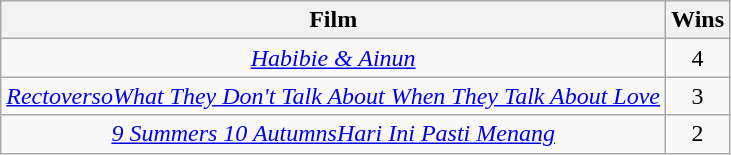<table style="text-align: center" class="wikitable sortable">
<tr>
<th>Film</th>
<th>Wins</th>
</tr>
<tr>
<td><em><a href='#'>Habibie & Ainun</a></em></td>
<td>4</td>
</tr>
<tr>
<td><em><a href='#'>Rectoverso</a></em><em><a href='#'>What They Don't Talk About When They Talk About Love</a></em></td>
<td>3</td>
</tr>
<tr>
<td><em><a href='#'>9 Summers 10 Autumns</a></em><em><a href='#'>Hari Ini Pasti Menang</a></em></td>
<td>2</td>
</tr>
</table>
